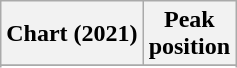<table class="wikitable sortable plainrowheaders">
<tr>
<th scope="col">Chart (2021)</th>
<th scope="col">Peak<br>position</th>
</tr>
<tr>
</tr>
<tr>
</tr>
</table>
